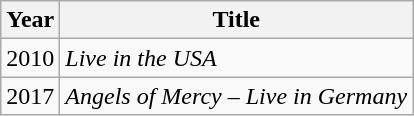<table class="wikitable">
<tr>
<th>Year</th>
<th>Title</th>
</tr>
<tr>
<td>2010</td>
<td><em>Live in the USA</em></td>
</tr>
<tr>
<td>2017</td>
<td><em>Angels of Mercy – Live in Germany</em></td>
</tr>
</table>
